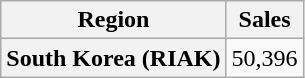<table class="wikitable plainrowheaders">
<tr>
<th>Region</th>
<th>Sales</th>
</tr>
<tr>
<th scope="row">South Korea (RIAK)</th>
<td>50,396</td>
</tr>
</table>
